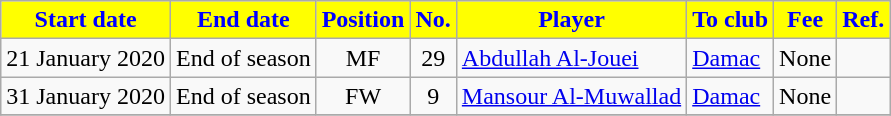<table class="wikitable sortable">
<tr>
<th style="background:yellow; color:blue;"><strong>Start date</strong></th>
<th style="background:yellow; color:blue;"><strong>End date</strong></th>
<th style="background:yellow; color:blue;"><strong>Position</strong></th>
<th style="background:yellow; color:blue;"><strong>No.</strong></th>
<th style="background:yellow; color:blue;"><strong>Player</strong></th>
<th style="background:yellow; color:blue;"><strong>To club</strong></th>
<th style="background:yellow; color:blue;"><strong>Fee</strong></th>
<th style="background:yellow; color:blue;"><strong>Ref.</strong></th>
</tr>
<tr>
<td>21 January 2020</td>
<td>End of season</td>
<td style="text-align:center;">MF</td>
<td style="text-align:center;">29</td>
<td style="text-align:left;"> <a href='#'>Abdullah Al-Jouei</a></td>
<td style="text-align:left;"> <a href='#'>Damac</a></td>
<td>None</td>
<td></td>
</tr>
<tr>
<td>31 January 2020</td>
<td>End of season</td>
<td style="text-align:center;">FW</td>
<td style="text-align:center;">9</td>
<td style="text-align:left;"> <a href='#'>Mansour Al-Muwallad</a></td>
<td style="text-align:left;"> <a href='#'>Damac</a></td>
<td>None</td>
<td></td>
</tr>
<tr>
</tr>
</table>
